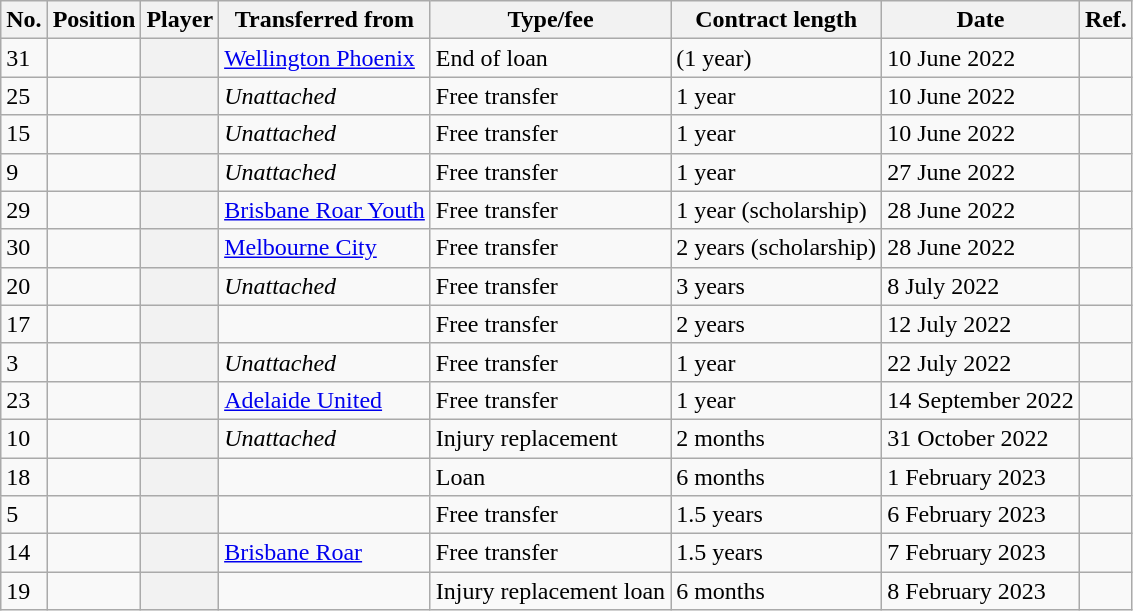<table class="wikitable plainrowheaders sortable" style="text-align:center; text-align:left">
<tr>
<th scope="col">No.</th>
<th scope="col">Position</th>
<th scope="col">Player</th>
<th scope="col">Transferred from</th>
<th scope="col">Type/fee</th>
<th scope="col">Contract length</th>
<th scope="col">Date</th>
<th class="unsortable" scope="col">Ref.</th>
</tr>
<tr>
<td>31</td>
<td></td>
<th scope="row"></th>
<td><a href='#'>Wellington Phoenix</a></td>
<td>End of loan</td>
<td>(1 year)</td>
<td>10 June 2022</td>
<td></td>
</tr>
<tr>
<td>25</td>
<td></td>
<th scope="row"></th>
<td><em>Unattached</em></td>
<td>Free transfer</td>
<td>1 year</td>
<td>10 June 2022</td>
<td></td>
</tr>
<tr>
<td>15</td>
<td></td>
<th scope="row"></th>
<td><em>Unattached</em></td>
<td>Free transfer</td>
<td>1 year</td>
<td>10 June 2022</td>
<td></td>
</tr>
<tr>
<td>9</td>
<td></td>
<th scope="row"></th>
<td><em>Unattached</em></td>
<td>Free transfer</td>
<td>1 year</td>
<td>27 June 2022</td>
<td></td>
</tr>
<tr>
<td>29</td>
<td></td>
<th scope="row"></th>
<td><a href='#'>Brisbane Roar Youth</a></td>
<td>Free transfer</td>
<td>1 year (scholarship)</td>
<td>28 June 2022</td>
<td></td>
</tr>
<tr>
<td>30</td>
<td></td>
<th scope="row"></th>
<td><a href='#'>Melbourne City</a></td>
<td>Free transfer</td>
<td>2 years (scholarship)</td>
<td>28 June 2022</td>
<td></td>
</tr>
<tr>
<td>20</td>
<td></td>
<th scope="row"></th>
<td><em>Unattached</em></td>
<td>Free transfer</td>
<td>3 years</td>
<td>8 July 2022</td>
<td></td>
</tr>
<tr>
<td>17</td>
<td></td>
<th scope="row"></th>
<td></td>
<td>Free transfer</td>
<td>2 years</td>
<td>12 July 2022</td>
<td></td>
</tr>
<tr>
<td>3</td>
<td></td>
<th scope="row"></th>
<td><em>Unattached</em></td>
<td>Free transfer</td>
<td>1 year</td>
<td>22 July 2022</td>
<td></td>
</tr>
<tr>
<td>23</td>
<td></td>
<th scope="row"></th>
<td><a href='#'>Adelaide United</a></td>
<td>Free transfer</td>
<td>1 year</td>
<td>14 September 2022</td>
<td></td>
</tr>
<tr>
<td>10</td>
<td></td>
<th scope="row"></th>
<td><em>Unattached</em></td>
<td>Injury replacement</td>
<td>2 months</td>
<td>31 October 2022</td>
<td></td>
</tr>
<tr>
<td>18</td>
<td></td>
<th scope="row"></th>
<td></td>
<td>Loan</td>
<td>6 months</td>
<td>1 February 2023</td>
<td></td>
</tr>
<tr>
<td>5</td>
<td></td>
<th scope="row"></th>
<td></td>
<td>Free transfer</td>
<td>1.5 years</td>
<td>6 February 2023</td>
<td></td>
</tr>
<tr>
<td>14</td>
<td></td>
<th scope="row"></th>
<td><a href='#'>Brisbane Roar</a></td>
<td>Free transfer</td>
<td>1.5 years</td>
<td>7 February 2023</td>
<td></td>
</tr>
<tr>
<td>19</td>
<td></td>
<th scope="row"></th>
<td></td>
<td>Injury replacement loan</td>
<td>6 months</td>
<td>8 February 2023</td>
<td></td>
</tr>
</table>
